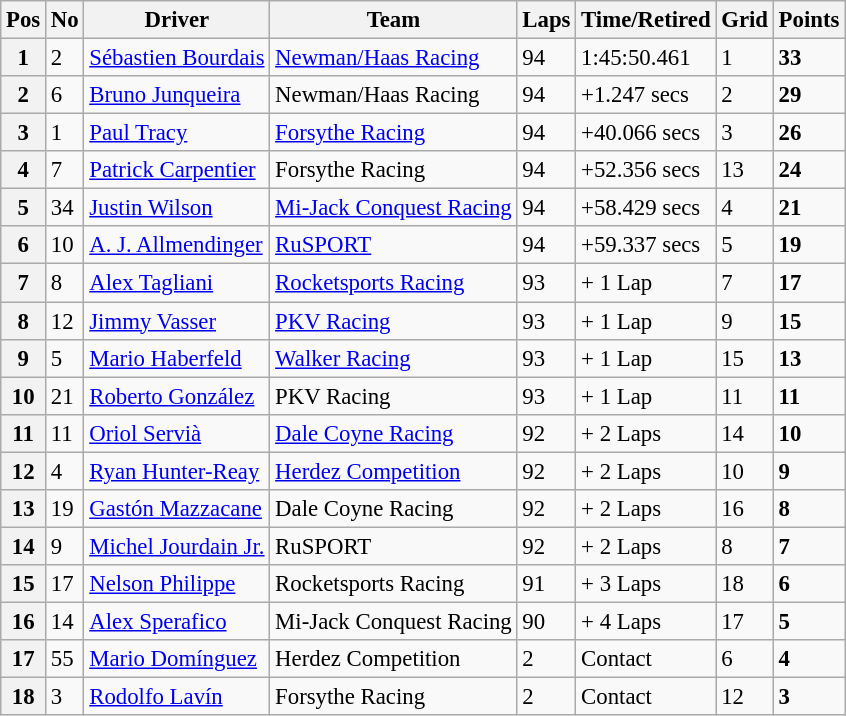<table class="wikitable" style="font-size:95%;">
<tr>
<th>Pos</th>
<th>No</th>
<th>Driver</th>
<th>Team</th>
<th>Laps</th>
<th>Time/Retired</th>
<th>Grid</th>
<th>Points</th>
</tr>
<tr>
<th>1</th>
<td>2</td>
<td> <a href='#'>Sébastien Bourdais</a></td>
<td><a href='#'>Newman/Haas Racing</a></td>
<td>94</td>
<td>1:45:50.461</td>
<td>1</td>
<td><strong>33</strong></td>
</tr>
<tr>
<th>2</th>
<td>6</td>
<td> <a href='#'>Bruno Junqueira</a></td>
<td>Newman/Haas Racing</td>
<td>94</td>
<td>+1.247 secs</td>
<td>2</td>
<td><strong>29</strong></td>
</tr>
<tr>
<th>3</th>
<td>1</td>
<td> <a href='#'>Paul Tracy</a></td>
<td><a href='#'>Forsythe Racing</a></td>
<td>94</td>
<td>+40.066 secs</td>
<td>3</td>
<td><strong>26</strong></td>
</tr>
<tr>
<th>4</th>
<td>7</td>
<td> <a href='#'>Patrick Carpentier</a></td>
<td>Forsythe Racing</td>
<td>94</td>
<td>+52.356 secs</td>
<td>13</td>
<td><strong>24</strong></td>
</tr>
<tr>
<th>5</th>
<td>34</td>
<td> <a href='#'>Justin Wilson</a></td>
<td><a href='#'>Mi-Jack Conquest Racing</a></td>
<td>94</td>
<td>+58.429 secs</td>
<td>4</td>
<td><strong>21</strong></td>
</tr>
<tr>
<th>6</th>
<td>10</td>
<td> <a href='#'>A. J. Allmendinger</a></td>
<td><a href='#'>RuSPORT</a></td>
<td>94</td>
<td>+59.337 secs</td>
<td>5</td>
<td><strong>19</strong></td>
</tr>
<tr>
<th>7</th>
<td>8</td>
<td> <a href='#'>Alex Tagliani</a></td>
<td><a href='#'>Rocketsports Racing</a></td>
<td>93</td>
<td>+ 1 Lap</td>
<td>7</td>
<td><strong>17</strong></td>
</tr>
<tr>
<th>8</th>
<td>12</td>
<td> <a href='#'>Jimmy Vasser</a></td>
<td><a href='#'>PKV Racing</a></td>
<td>93</td>
<td>+ 1 Lap</td>
<td>9</td>
<td><strong>15</strong></td>
</tr>
<tr>
<th>9</th>
<td>5</td>
<td> <a href='#'>Mario Haberfeld</a></td>
<td><a href='#'>Walker Racing</a></td>
<td>93</td>
<td>+ 1 Lap</td>
<td>15</td>
<td><strong>13</strong></td>
</tr>
<tr>
<th>10</th>
<td>21</td>
<td> <a href='#'>Roberto González</a></td>
<td>PKV Racing</td>
<td>93</td>
<td>+ 1 Lap</td>
<td>11</td>
<td><strong>11</strong></td>
</tr>
<tr>
<th>11</th>
<td>11</td>
<td> <a href='#'>Oriol Servià</a></td>
<td><a href='#'>Dale Coyne Racing</a></td>
<td>92</td>
<td>+ 2 Laps</td>
<td>14</td>
<td><strong>10</strong></td>
</tr>
<tr>
<th>12</th>
<td>4</td>
<td> <a href='#'>Ryan Hunter-Reay</a></td>
<td><a href='#'>Herdez Competition</a></td>
<td>92</td>
<td>+ 2 Laps</td>
<td>10</td>
<td><strong>9</strong></td>
</tr>
<tr>
<th>13</th>
<td>19</td>
<td> <a href='#'>Gastón Mazzacane</a></td>
<td>Dale Coyne Racing</td>
<td>92</td>
<td>+ 2 Laps</td>
<td>16</td>
<td><strong>8</strong></td>
</tr>
<tr>
<th>14</th>
<td>9</td>
<td> <a href='#'>Michel Jourdain Jr.</a></td>
<td>RuSPORT</td>
<td>92</td>
<td>+ 2 Laps</td>
<td>8</td>
<td><strong>7</strong></td>
</tr>
<tr>
<th>15</th>
<td>17</td>
<td> <a href='#'>Nelson Philippe</a></td>
<td>Rocketsports Racing</td>
<td>91</td>
<td>+ 3 Laps</td>
<td>18</td>
<td><strong>6</strong></td>
</tr>
<tr>
<th>16</th>
<td>14</td>
<td> <a href='#'>Alex Sperafico</a></td>
<td>Mi-Jack Conquest Racing</td>
<td>90</td>
<td>+ 4 Laps</td>
<td>17</td>
<td><strong>5</strong></td>
</tr>
<tr>
<th>17</th>
<td>55</td>
<td> <a href='#'>Mario Domínguez</a></td>
<td>Herdez Competition</td>
<td>2</td>
<td>Contact</td>
<td>6</td>
<td><strong>4</strong></td>
</tr>
<tr>
<th>18</th>
<td>3</td>
<td> <a href='#'>Rodolfo Lavín</a></td>
<td>Forsythe Racing</td>
<td>2</td>
<td>Contact</td>
<td>12</td>
<td><strong>3</strong></td>
</tr>
</table>
